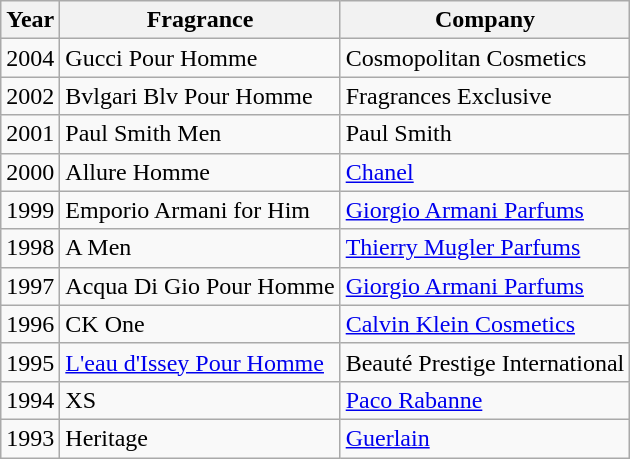<table class="wikitable sortable">
<tr>
<th>Year</th>
<th>Fragrance</th>
<th>Company</th>
</tr>
<tr>
<td>2004</td>
<td>Gucci Pour Homme</td>
<td>Cosmopolitan Cosmetics</td>
</tr>
<tr>
<td>2002</td>
<td>Bvlgari Blv Pour Homme</td>
<td>Fragrances Exclusive</td>
</tr>
<tr>
<td>2001</td>
<td>Paul Smith Men</td>
<td>Paul Smith</td>
</tr>
<tr>
<td>2000</td>
<td>Allure Homme</td>
<td><a href='#'>Chanel</a></td>
</tr>
<tr>
<td>1999</td>
<td>Emporio Armani for Him</td>
<td><a href='#'>Giorgio Armani Parfums</a></td>
</tr>
<tr>
<td>1998</td>
<td>A Men</td>
<td><a href='#'>Thierry Mugler Parfums</a></td>
</tr>
<tr>
<td>1997</td>
<td>Acqua Di Gio Pour Homme</td>
<td><a href='#'>Giorgio Armani Parfums</a></td>
</tr>
<tr>
<td>1996</td>
<td>CK One</td>
<td><a href='#'>Calvin Klein Cosmetics</a></td>
</tr>
<tr>
<td>1995</td>
<td><a href='#'>L'eau d'Issey Pour Homme</a></td>
<td>Beauté Prestige International</td>
</tr>
<tr>
<td>1994</td>
<td>XS</td>
<td><a href='#'>Paco Rabanne</a></td>
</tr>
<tr>
<td>1993</td>
<td>Heritage</td>
<td><a href='#'>Guerlain</a></td>
</tr>
</table>
